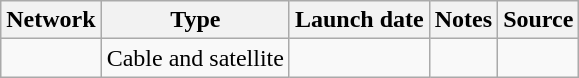<table class="wikitable sortable">
<tr>
<th>Network</th>
<th>Type</th>
<th>Launch date</th>
<th>Notes</th>
<th>Source</th>
</tr>
<tr>
<td><a href='#'></a></td>
<td>Cable and satellite</td>
<td></td>
<td></td>
<td></td>
</tr>
</table>
